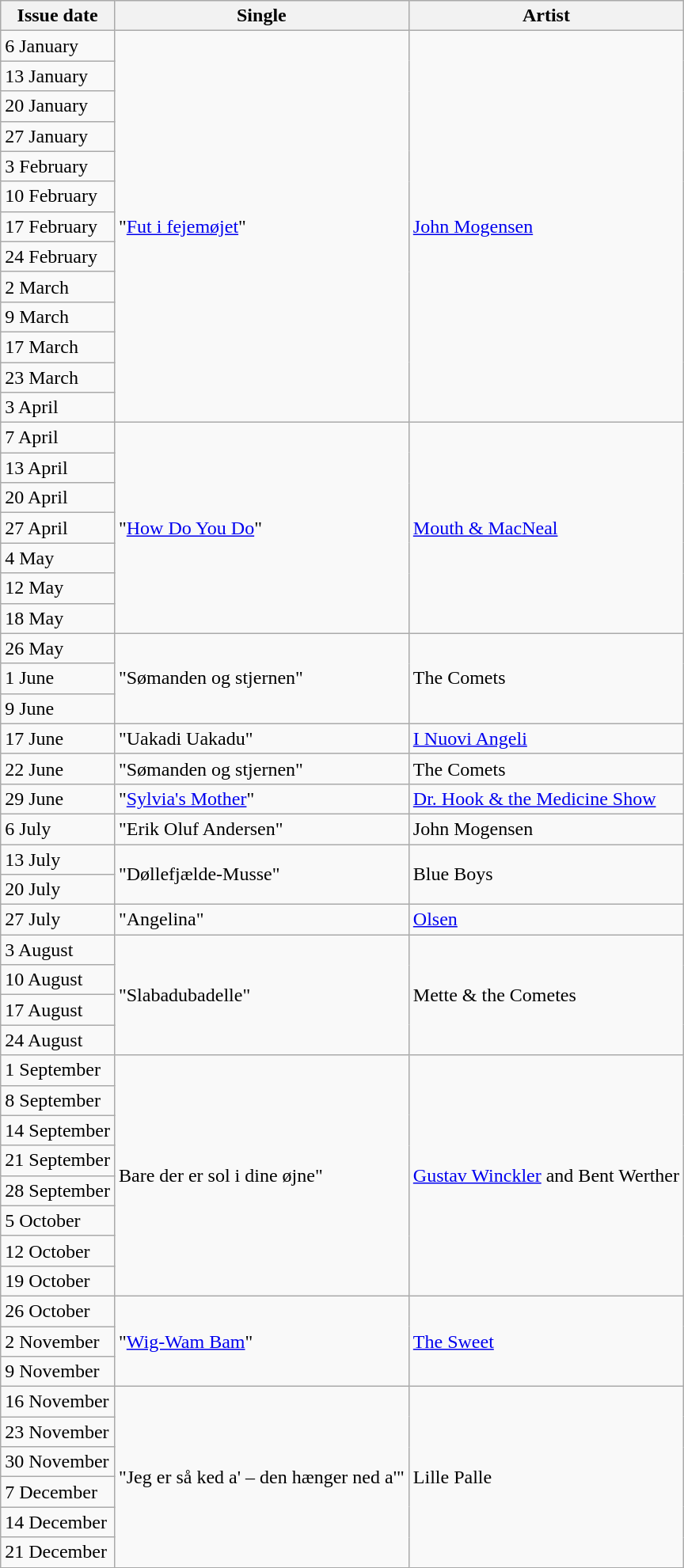<table class="wikitable plainrowheaders">
<tr>
<th>Issue date</th>
<th>Single</th>
<th>Artist</th>
</tr>
<tr>
<td>6 January</td>
<td rowspan="13">"<a href='#'>Fut i fejemøjet</a>"</td>
<td rowspan="13"><a href='#'>John Mogensen</a></td>
</tr>
<tr>
<td>13 January</td>
</tr>
<tr>
<td>20 January</td>
</tr>
<tr>
<td>27 January</td>
</tr>
<tr>
<td>3 February</td>
</tr>
<tr>
<td>10 February</td>
</tr>
<tr>
<td>17 February</td>
</tr>
<tr>
<td>24 February</td>
</tr>
<tr>
<td>2 March</td>
</tr>
<tr>
<td>9 March</td>
</tr>
<tr>
<td>17 March</td>
</tr>
<tr>
<td>23 March</td>
</tr>
<tr>
<td>3 April</td>
</tr>
<tr>
<td>7 April</td>
<td rowspan="7">"<a href='#'>How Do You Do</a>"</td>
<td rowspan="7"><a href='#'>Mouth & MacNeal</a></td>
</tr>
<tr>
<td>13 April</td>
</tr>
<tr>
<td>20 April</td>
</tr>
<tr>
<td>27 April</td>
</tr>
<tr>
<td>4 May</td>
</tr>
<tr>
<td>12 May</td>
</tr>
<tr>
<td>18 May</td>
</tr>
<tr>
<td>26 May</td>
<td rowspan="3">"Sømanden og stjernen"</td>
<td rowspan="3">The Comets</td>
</tr>
<tr>
<td>1 June</td>
</tr>
<tr>
<td>9 June</td>
</tr>
<tr>
<td>17 June</td>
<td>"Uakadi Uakadu"</td>
<td><a href='#'>I Nuovi Angeli</a></td>
</tr>
<tr>
<td>22 June</td>
<td>"Sømanden og stjernen"</td>
<td>The Comets</td>
</tr>
<tr>
<td>29 June</td>
<td>"<a href='#'>Sylvia's Mother</a>"</td>
<td><a href='#'>Dr. Hook & the Medicine Show</a></td>
</tr>
<tr>
<td>6 July</td>
<td>"Erik Oluf Andersen"</td>
<td>John Mogensen</td>
</tr>
<tr>
<td>13 July</td>
<td rowspan="2">"Døllefjælde-Musse"</td>
<td rowspan="2">Blue Boys</td>
</tr>
<tr>
<td>20 July</td>
</tr>
<tr>
<td>27 July</td>
<td>"Angelina"</td>
<td><a href='#'>Olsen</a></td>
</tr>
<tr>
<td>3 August</td>
<td rowspan="4">"Slabadubadelle"</td>
<td rowspan="4">Mette & the Cometes</td>
</tr>
<tr>
<td>10 August</td>
</tr>
<tr>
<td>17 August</td>
</tr>
<tr>
<td>24 August</td>
</tr>
<tr>
<td>1 September</td>
<td rowspan="8">Bare der er sol i dine øjne"</td>
<td rowspan="8"><a href='#'>Gustav Winckler</a> and Bent Werther</td>
</tr>
<tr>
<td>8 September</td>
</tr>
<tr>
<td>14 September</td>
</tr>
<tr>
<td>21 September</td>
</tr>
<tr>
<td>28 September</td>
</tr>
<tr>
<td>5 October</td>
</tr>
<tr>
<td>12 October</td>
</tr>
<tr>
<td>19 October</td>
</tr>
<tr>
<td>26 October</td>
<td rowspan="3">"<a href='#'>Wig-Wam Bam</a>"</td>
<td rowspan="3"><a href='#'>The Sweet</a></td>
</tr>
<tr>
<td>2 November</td>
</tr>
<tr>
<td>9 November</td>
</tr>
<tr>
<td>16 November</td>
<td rowspan="6">"Jeg er så ked a' – den hænger ned a'"</td>
<td rowspan="6">Lille Palle</td>
</tr>
<tr>
<td>23 November</td>
</tr>
<tr>
<td>30 November</td>
</tr>
<tr>
<td>7 December</td>
</tr>
<tr>
<td>14 December</td>
</tr>
<tr>
<td>21 December</td>
</tr>
</table>
